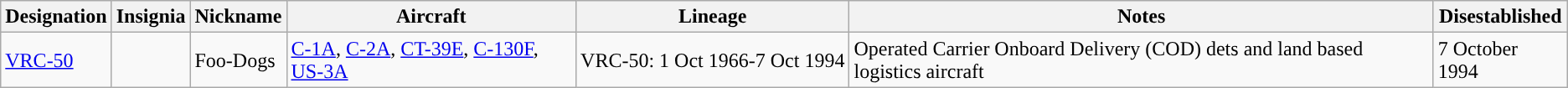<table class="wikitable">
<tr>
<th>Designation</th>
<th>Insignia</th>
<th>Nickname</th>
<th>Aircraft</th>
<th>Lineage</th>
<th>Notes</th>
<th>Disestablished</th>
</tr>
<tr>
<td><a href='#'>VRC-50</a></td>
<td></td>
<td>Foo-Dogs</td>
<td><a href='#'>C-1A</a>, <a href='#'>C-2A</a>, <a href='#'>CT-39E</a>, <a href='#'>C-130F</a>, <a href='#'>US-3A</a></td>
<td style="white-space: nowrap;">VRC-50: 1 Oct 1966-7 Oct 1994</td>
<td>Operated Carrier Onboard Delivery (COD) dets and land based logistics aircraft</td>
<td>7 October 1994</td>
</tr>
</table>
